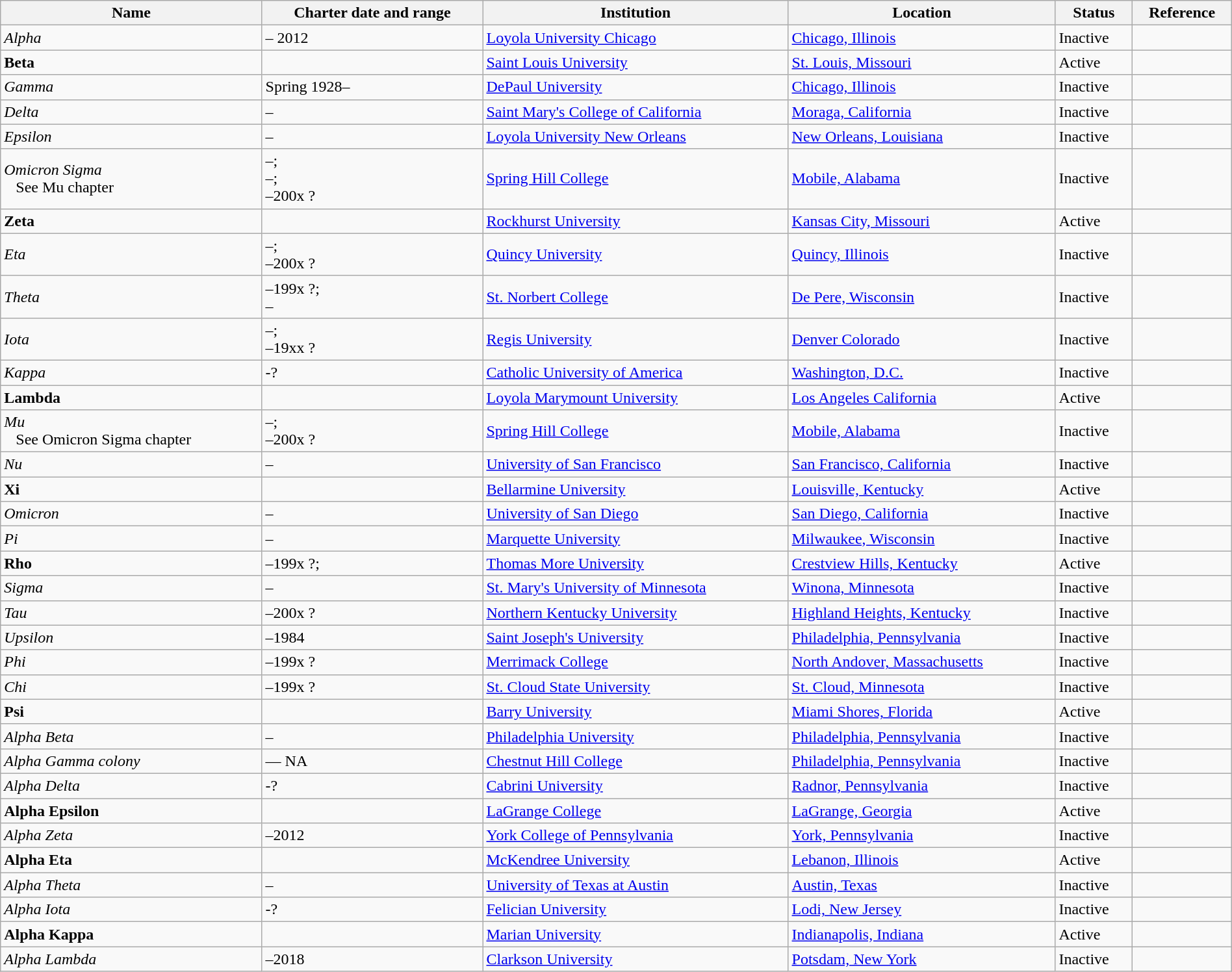<table class="sortable wikitable" style="width:100%;">
<tr>
<th>Name</th>
<th>Charter date and range</th>
<th>Institution</th>
<th>Location</th>
<th>Status</th>
<th>Reference</th>
</tr>
<tr>
<td><em>Alpha</em></td>
<td> – 2012</td>
<td><a href='#'>Loyola University Chicago</a></td>
<td><a href='#'>Chicago, Illinois</a></td>
<td>Inactive</td>
<td></td>
</tr>
<tr>
<td><strong>Beta</strong></td>
<td></td>
<td><a href='#'>Saint Louis University</a></td>
<td><a href='#'>St. Louis, Missouri</a></td>
<td>Active</td>
<td></td>
</tr>
<tr>
<td><em>Gamma</em></td>
<td>Spring 1928–</td>
<td><a href='#'>DePaul University</a></td>
<td><a href='#'>Chicago, Illinois</a></td>
<td>Inactive</td>
<td></td>
</tr>
<tr>
<td><em>Delta</em></td>
<td>–</td>
<td><a href='#'>Saint Mary's College of California</a></td>
<td><a href='#'>Moraga, California</a></td>
<td>Inactive</td>
<td></td>
</tr>
<tr>
<td><em>Epsilon</em></td>
<td>–</td>
<td><a href='#'>Loyola University New Orleans</a></td>
<td><a href='#'>New Orleans, Louisiana</a></td>
<td>Inactive</td>
<td></td>
</tr>
<tr>
<td><em>Omicron Sigma</em> <br>   See Mu chapter</td>
<td>–;<br>–;<br>–200x ?</td>
<td><a href='#'>Spring Hill College</a></td>
<td><a href='#'>Mobile, Alabama</a></td>
<td>Inactive</td>
<td></td>
</tr>
<tr>
<td><strong>Zeta</strong></td>
<td></td>
<td><a href='#'>Rockhurst University</a></td>
<td><a href='#'>Kansas City, Missouri</a></td>
<td>Active</td>
<td> </td>
</tr>
<tr>
<td><em>Eta</em></td>
<td>–;<br>–200x ?</td>
<td><a href='#'>Quincy University</a></td>
<td><a href='#'>Quincy, Illinois</a></td>
<td>Inactive</td>
<td></td>
</tr>
<tr>
<td><em>Theta</em></td>
<td>–199x ?;<br>–</td>
<td><a href='#'>St. Norbert College</a></td>
<td><a href='#'>De Pere, Wisconsin</a></td>
<td>Inactive</td>
<td></td>
</tr>
<tr>
<td><em>Iota</em></td>
<td>–;<br>–19xx ?</td>
<td><a href='#'>Regis University</a></td>
<td><a href='#'>Denver Colorado</a></td>
<td>Inactive</td>
<td></td>
</tr>
<tr>
<td><em>Kappa</em></td>
<td>-?</td>
<td><a href='#'>Catholic University of America</a></td>
<td><a href='#'>Washington, D.C.</a></td>
<td>Inactive</td>
<td></td>
</tr>
<tr>
<td><strong>Lambda</strong></td>
<td></td>
<td><a href='#'>Loyola Marymount University</a></td>
<td><a href='#'>Los Angeles California</a></td>
<td>Active</td>
<td></td>
</tr>
<tr>
<td><em>Mu</em><br>   See Omicron Sigma chapter</td>
<td>–;<br>–200x ?</td>
<td><a href='#'>Spring Hill College</a></td>
<td><a href='#'>Mobile, Alabama</a></td>
<td>Inactive</td>
<td></td>
</tr>
<tr>
<td><em>Nu</em></td>
<td>–</td>
<td><a href='#'>University of San Francisco</a></td>
<td><a href='#'>San Francisco, California</a></td>
<td>Inactive</td>
<td></td>
</tr>
<tr>
<td><strong>Xi</strong></td>
<td></td>
<td><a href='#'>Bellarmine University</a></td>
<td><a href='#'>Louisville, Kentucky</a></td>
<td>Active</td>
<td></td>
</tr>
<tr>
<td><em>Omicron</em></td>
<td>–</td>
<td><a href='#'>University of San Diego</a></td>
<td><a href='#'>San Diego, California</a></td>
<td>Inactive</td>
<td></td>
</tr>
<tr>
<td><em>Pi</em></td>
<td>–</td>
<td><a href='#'>Marquette University</a></td>
<td><a href='#'>Milwaukee, Wisconsin</a></td>
<td>Inactive</td>
<td></td>
</tr>
<tr>
<td><strong>Rho</strong></td>
<td>–199x ?;<br></td>
<td><a href='#'>Thomas More University</a></td>
<td><a href='#'>Crestview Hills, Kentucky</a></td>
<td>Active</td>
<td></td>
</tr>
<tr>
<td><em>Sigma</em></td>
<td>–</td>
<td><a href='#'>St. Mary's University of Minnesota</a></td>
<td><a href='#'>Winona, Minnesota</a></td>
<td>Inactive</td>
<td></td>
</tr>
<tr>
<td><em>Tau</em></td>
<td>–200x ?</td>
<td><a href='#'>Northern Kentucky University</a></td>
<td><a href='#'>Highland Heights, Kentucky</a></td>
<td>Inactive</td>
<td></td>
</tr>
<tr>
<td><em>Upsilon</em></td>
<td>–1984</td>
<td><a href='#'>Saint Joseph's University</a></td>
<td><a href='#'>Philadelphia, Pennsylvania</a></td>
<td>Inactive</td>
<td></td>
</tr>
<tr>
<td><em>Phi</em></td>
<td>–199x ?</td>
<td><a href='#'>Merrimack College</a></td>
<td><a href='#'>North Andover, Massachusetts</a></td>
<td>Inactive</td>
<td></td>
</tr>
<tr>
<td><em>Chi</em></td>
<td>–199x ?</td>
<td><a href='#'>St. Cloud State University</a></td>
<td><a href='#'>St. Cloud, Minnesota</a></td>
<td>Inactive</td>
<td></td>
</tr>
<tr>
<td><strong>Psi</strong></td>
<td></td>
<td><a href='#'>Barry University</a></td>
<td><a href='#'>Miami Shores, Florida</a></td>
<td>Active</td>
<td> </td>
</tr>
<tr>
<td><em>Alpha Beta</em></td>
<td>–</td>
<td><a href='#'>Philadelphia University</a></td>
<td><a href='#'>Philadelphia, Pennsylvania</a></td>
<td>Inactive</td>
<td></td>
</tr>
<tr>
<td><em>Alpha Gamma colony</em></td>
<td>— NA</td>
<td><a href='#'>Chestnut Hill College</a></td>
<td><a href='#'>Philadelphia, Pennsylvania</a></td>
<td>Inactive</td>
<td></td>
</tr>
<tr>
<td><em>Alpha Delta</em></td>
<td>-?</td>
<td><a href='#'>Cabrini University</a></td>
<td><a href='#'>Radnor, Pennsylvania</a></td>
<td>Inactive</td>
<td></td>
</tr>
<tr>
<td><strong>Alpha Epsilon</strong></td>
<td></td>
<td><a href='#'>LaGrange College</a></td>
<td><a href='#'>LaGrange, Georgia</a></td>
<td>Active</td>
<td></td>
</tr>
<tr>
<td><em>Alpha Zeta</em></td>
<td>–2012</td>
<td><a href='#'>York College of Pennsylvania</a></td>
<td><a href='#'>York, Pennsylvania</a></td>
<td>Inactive</td>
<td></td>
</tr>
<tr>
<td><strong>Alpha Eta</strong></td>
<td></td>
<td><a href='#'>McKendree University</a></td>
<td><a href='#'>Lebanon, Illinois</a></td>
<td>Active</td>
<td></td>
</tr>
<tr>
<td><em>Alpha Theta</em></td>
<td>–</td>
<td><a href='#'>University of Texas at Austin</a></td>
<td><a href='#'>Austin, Texas</a></td>
<td>Inactive</td>
<td></td>
</tr>
<tr>
<td><em>Alpha Iota</em></td>
<td>-?</td>
<td><a href='#'>Felician University</a></td>
<td><a href='#'>Lodi, New Jersey</a></td>
<td>Inactive</td>
<td></td>
</tr>
<tr>
<td><strong>Alpha Kappa</strong></td>
<td></td>
<td><a href='#'>Marian University</a></td>
<td><a href='#'>Indianapolis, Indiana</a></td>
<td>Active</td>
<td></td>
</tr>
<tr>
<td><em>Alpha Lambda</em></td>
<td>–2018</td>
<td><a href='#'>Clarkson University</a></td>
<td><a href='#'>Potsdam, New York</a></td>
<td>Inactive</td>
<td></td>
</tr>
</table>
